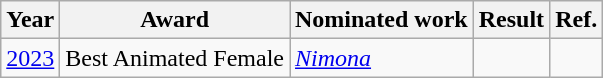<table class="wikitable">
<tr>
<th>Year</th>
<th>Award</th>
<th>Nominated work</th>
<th>Result</th>
<th>Ref.</th>
</tr>
<tr>
<td><a href='#'>2023</a></td>
<td>Best Animated Female</td>
<td><em><a href='#'>Nimona</a></em></td>
<td></td>
<td align="center"></td>
</tr>
</table>
